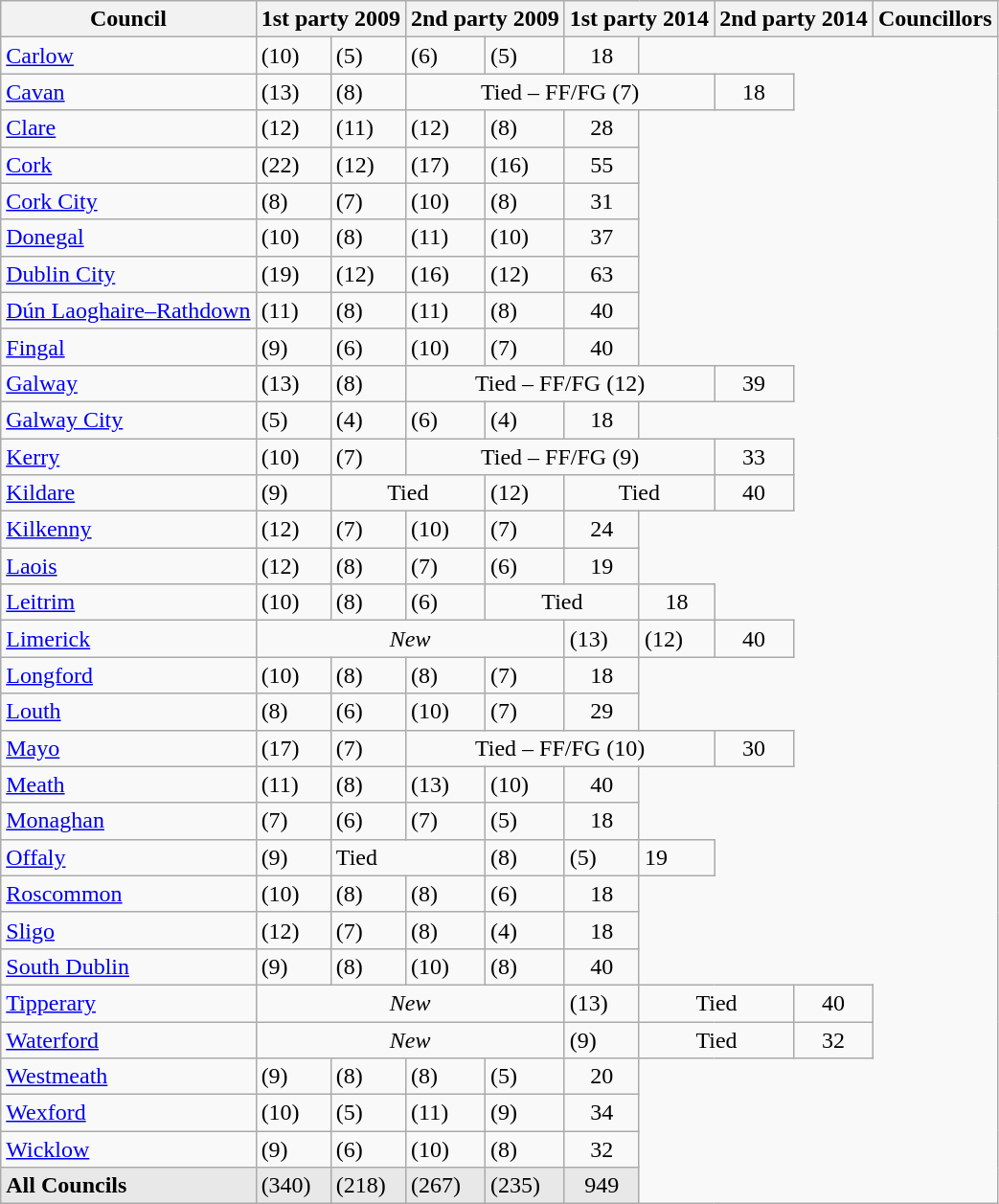<table class="wikitable" style="text-align:left">
<tr>
<th>Council</th>
<th colspan="2">1st party 2009</th>
<th colspan="2">2nd party 2009</th>
<th colspan="2">1st party 2014</th>
<th colspan="2">2nd party 2014</th>
<th>Councillors</th>
</tr>
<tr>
<td><a href='#'>Carlow</a></td>
<td> (10)</td>
<td> (5)</td>
<td> (6)</td>
<td> (5)</td>
<td align=center>18</td>
</tr>
<tr>
<td><a href='#'>Cavan</a></td>
<td> (13)</td>
<td> (8)</td>
<td align=center colspan=4>Tied – FF/FG (7)</td>
<td align=center>18</td>
</tr>
<tr>
<td><a href='#'>Clare</a></td>
<td> (12)</td>
<td> (11)</td>
<td> (12)</td>
<td> (8)</td>
<td align=center>28</td>
</tr>
<tr>
<td><a href='#'>Cork</a></td>
<td> (22)</td>
<td> (12)</td>
<td> (17)</td>
<td> (16)</td>
<td align=center>55</td>
</tr>
<tr>
<td><a href='#'>Cork City</a></td>
<td> (8)</td>
<td> (7)</td>
<td> (10)</td>
<td> (8)</td>
<td align=center>31</td>
</tr>
<tr>
<td><a href='#'>Donegal</a></td>
<td> (10)</td>
<td> (8)</td>
<td> (11)</td>
<td> (10)</td>
<td align=center>37</td>
</tr>
<tr>
<td><a href='#'>Dublin City</a></td>
<td> (19)</td>
<td> (12)</td>
<td> (16)</td>
<td> (12)</td>
<td align=center>63</td>
</tr>
<tr>
<td><a href='#'>Dún Laoghaire–Rathdown</a></td>
<td> (11)</td>
<td> (8)</td>
<td> (11)</td>
<td> (8)</td>
<td align=center>40</td>
</tr>
<tr>
<td><a href='#'>Fingal</a></td>
<td> (9)</td>
<td> (6)</td>
<td> (10)</td>
<td> (7)</td>
<td align=center>40</td>
</tr>
<tr>
<td><a href='#'>Galway</a></td>
<td> (13)</td>
<td> (8)</td>
<td align=center colspan=4>Tied – FF/FG (12)</td>
<td align=center>39</td>
</tr>
<tr>
<td><a href='#'>Galway City</a></td>
<td> (5)</td>
<td> (4)</td>
<td> (6)</td>
<td> (4)</td>
<td align=center>18</td>
</tr>
<tr>
<td><a href='#'>Kerry</a></td>
<td> (10)</td>
<td> (7)</td>
<td align=center colspan=4>Tied – FF/FG (9)</td>
<td align=center>33</td>
</tr>
<tr>
<td><a href='#'>Kildare</a></td>
<td> (9)</td>
<td align=center colspan=2>Tied</td>
<td> (12)</td>
<td align=center colspan=2>Tied</td>
<td align=center>40</td>
</tr>
<tr>
<td><a href='#'>Kilkenny</a></td>
<td> (12)</td>
<td> (7)</td>
<td> (10)</td>
<td> (7)</td>
<td align=center>24</td>
</tr>
<tr>
<td><a href='#'>Laois</a></td>
<td> (12)</td>
<td> (8)</td>
<td> (7)</td>
<td> (6)</td>
<td align=center>19</td>
</tr>
<tr>
<td><a href='#'>Leitrim</a></td>
<td> (10)</td>
<td> (8)</td>
<td> (6)</td>
<td align=center colspan=2>Tied</td>
<td align=center>18</td>
</tr>
<tr>
<td><a href='#'>Limerick</a></td>
<td align=center colspan=4><em>New</em></td>
<td> (13)</td>
<td> (12)</td>
<td align=center>40</td>
</tr>
<tr>
<td><a href='#'>Longford</a></td>
<td> (10)</td>
<td> (8)</td>
<td> (8)</td>
<td> (7)</td>
<td align=center>18</td>
</tr>
<tr>
<td><a href='#'>Louth</a></td>
<td> (8)</td>
<td> (6)</td>
<td> (10)</td>
<td> (7)</td>
<td align=center>29</td>
</tr>
<tr>
<td><a href='#'>Mayo</a></td>
<td> (17)</td>
<td> (7)</td>
<td align=center colspan=4>Tied – FF/FG (10)</td>
<td align=center>30</td>
</tr>
<tr>
<td><a href='#'>Meath</a></td>
<td> (11)</td>
<td> (8)</td>
<td> (13)</td>
<td> (10)</td>
<td align=center>40</td>
</tr>
<tr>
<td><a href='#'>Monaghan</a></td>
<td> (7)</td>
<td> (6)</td>
<td> (7)</td>
<td> (5)</td>
<td align=center>18</td>
</tr>
<tr>
<td><a href='#'>Offaly</a></td>
<td> (9)</td>
<td colspan=2>Tied</td>
<td> (8)</td>
<td> (5)</td>
<td>19</td>
</tr>
<tr>
<td><a href='#'>Roscommon</a></td>
<td> (10)</td>
<td> (8)</td>
<td> (8)</td>
<td> (6)</td>
<td align=center>18</td>
</tr>
<tr>
<td><a href='#'>Sligo</a></td>
<td> (12)</td>
<td> (7)</td>
<td> (8)</td>
<td> (4)</td>
<td align=center>18</td>
</tr>
<tr>
<td><a href='#'>South Dublin</a></td>
<td> (9)</td>
<td> (8)</td>
<td> (10)</td>
<td> (8)</td>
<td align=center>40</td>
</tr>
<tr>
<td><a href='#'>Tipperary</a></td>
<td align=center colspan=4><em>New</em></td>
<td> (13)</td>
<td align=center colspan=2>Tied</td>
<td align=center>40</td>
</tr>
<tr>
<td><a href='#'>Waterford</a></td>
<td align=center colspan=4><em>New</em></td>
<td> (9)</td>
<td align=center colspan=2>Tied</td>
<td align=center>32</td>
</tr>
<tr>
<td><a href='#'>Westmeath</a></td>
<td> (9)</td>
<td> (8)</td>
<td> (8)</td>
<td> (5)</td>
<td align=center>20</td>
</tr>
<tr>
<td><a href='#'>Wexford</a></td>
<td> (10)</td>
<td> (5)</td>
<td> (11)</td>
<td> (9)</td>
<td align=center>34</td>
</tr>
<tr>
<td><a href='#'>Wicklow</a></td>
<td> (9)</td>
<td> (6)</td>
<td> (10)</td>
<td> (8)</td>
<td align=center>32</td>
</tr>
<tr style="background:rgb(232,232,232);">
<td><strong>All Councils</strong></td>
<td> (340)</td>
<td> (218)</td>
<td> (267)</td>
<td> (235)</td>
<td align=center>949</td>
</tr>
</table>
